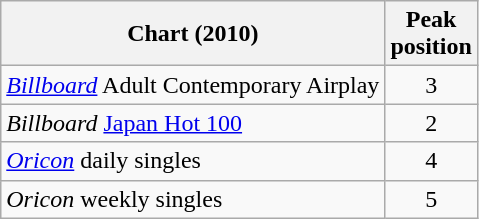<table class="wikitable">
<tr>
<th>Chart (2010)</th>
<th>Peak<br>position</th>
</tr>
<tr>
<td><em><a href='#'>Billboard</a></em> Adult Contemporary Airplay</td>
<td align="center">3</td>
</tr>
<tr>
<td><em>Billboard</em> <a href='#'>Japan Hot 100</a></td>
<td align="center">2</td>
</tr>
<tr>
<td><em><a href='#'>Oricon</a></em> daily singles</td>
<td align="center">4</td>
</tr>
<tr>
<td><em>Oricon</em> weekly singles</td>
<td align="center">5</td>
</tr>
</table>
